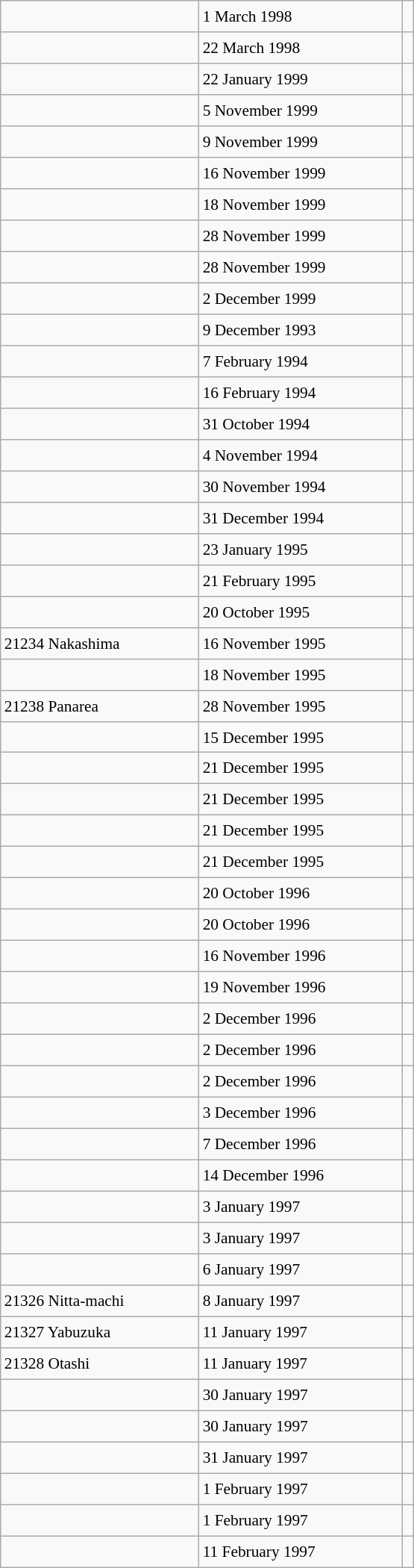<table class="wikitable" style="font-size: 89%; float: left; width: 26em; margin-right: 1em; height: 1400px">
<tr>
<td></td>
<td>1 March 1998</td>
<td></td>
</tr>
<tr>
<td></td>
<td>22 March 1998</td>
<td></td>
</tr>
<tr>
<td></td>
<td>22 January 1999</td>
<td></td>
</tr>
<tr>
<td></td>
<td>5 November 1999</td>
<td></td>
</tr>
<tr>
<td></td>
<td>9 November 1999</td>
<td></td>
</tr>
<tr>
<td></td>
<td>16 November 1999</td>
<td></td>
</tr>
<tr>
<td></td>
<td>18 November 1999</td>
<td></td>
</tr>
<tr>
<td></td>
<td>28 November 1999</td>
<td></td>
</tr>
<tr>
<td></td>
<td>28 November 1999</td>
<td></td>
</tr>
<tr>
<td></td>
<td>2 December 1999</td>
<td></td>
</tr>
<tr>
<td></td>
<td>9 December 1993</td>
<td></td>
</tr>
<tr>
<td></td>
<td>7 February 1994</td>
<td></td>
</tr>
<tr>
<td></td>
<td>16 February 1994</td>
<td></td>
</tr>
<tr>
<td></td>
<td>31 October 1994</td>
<td></td>
</tr>
<tr>
<td></td>
<td>4 November 1994</td>
<td></td>
</tr>
<tr>
<td></td>
<td>30 November 1994</td>
<td></td>
</tr>
<tr>
<td></td>
<td>31 December 1994</td>
<td></td>
</tr>
<tr>
<td></td>
<td>23 January 1995</td>
<td></td>
</tr>
<tr>
<td></td>
<td>21 February 1995</td>
<td></td>
</tr>
<tr>
<td></td>
<td>20 October 1995</td>
<td></td>
</tr>
<tr>
<td>21234 Nakashima</td>
<td>16 November 1995</td>
<td></td>
</tr>
<tr>
<td></td>
<td>18 November 1995</td>
<td></td>
</tr>
<tr>
<td>21238 Panarea</td>
<td>28 November 1995</td>
<td></td>
</tr>
<tr>
<td></td>
<td>15 December 1995</td>
<td></td>
</tr>
<tr>
<td></td>
<td>21 December 1995</td>
<td></td>
</tr>
<tr>
<td></td>
<td>21 December 1995</td>
<td></td>
</tr>
<tr>
<td></td>
<td>21 December 1995</td>
<td></td>
</tr>
<tr>
<td></td>
<td>21 December 1995</td>
<td></td>
</tr>
<tr>
<td></td>
<td>20 October 1996</td>
<td></td>
</tr>
<tr>
<td></td>
<td>20 October 1996</td>
<td></td>
</tr>
<tr>
<td></td>
<td>16 November 1996</td>
<td></td>
</tr>
<tr>
<td></td>
<td>19 November 1996</td>
<td></td>
</tr>
<tr>
<td></td>
<td>2 December 1996</td>
<td></td>
</tr>
<tr>
<td></td>
<td>2 December 1996</td>
<td></td>
</tr>
<tr>
<td></td>
<td>2 December 1996</td>
<td></td>
</tr>
<tr>
<td></td>
<td>3 December 1996</td>
<td></td>
</tr>
<tr>
<td></td>
<td>7 December 1996</td>
<td></td>
</tr>
<tr>
<td></td>
<td>14 December 1996</td>
<td></td>
</tr>
<tr>
<td></td>
<td>3 January 1997</td>
<td></td>
</tr>
<tr>
<td></td>
<td>3 January 1997</td>
<td></td>
</tr>
<tr>
<td></td>
<td>6 January 1997</td>
<td></td>
</tr>
<tr>
<td>21326 Nitta-machi</td>
<td>8 January 1997</td>
<td></td>
</tr>
<tr>
<td>21327 Yabuzuka</td>
<td>11 January 1997</td>
<td></td>
</tr>
<tr>
<td>21328 Otashi</td>
<td>11 January 1997</td>
<td></td>
</tr>
<tr>
<td></td>
<td>30 January 1997</td>
<td></td>
</tr>
<tr>
<td></td>
<td>30 January 1997</td>
<td></td>
</tr>
<tr>
<td></td>
<td>31 January 1997</td>
<td></td>
</tr>
<tr>
<td></td>
<td>1 February 1997</td>
<td></td>
</tr>
<tr>
<td></td>
<td>1 February 1997</td>
<td></td>
</tr>
<tr>
<td></td>
<td>11 February 1997</td>
<td></td>
</tr>
</table>
